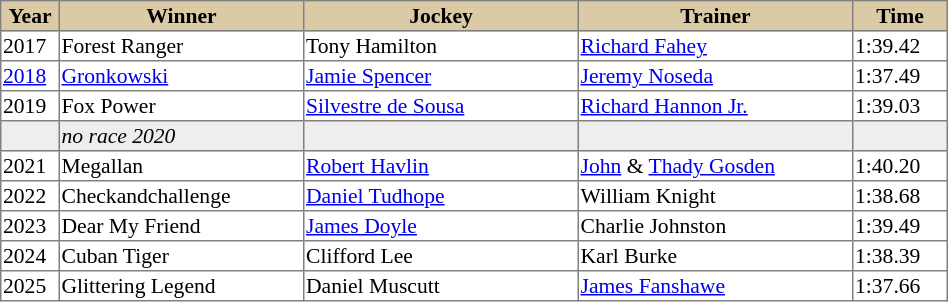<table class = "sortable" | border="1" style="border-collapse: collapse; font-size:90%">
<tr bgcolor="#DACAA5" align="center">
<th style="width:36px"><strong>Year</strong></th>
<th style="width:160px"><strong>Winner</strong></th>
<th style="width:180px"><strong>Jockey</strong></th>
<th style="width:180px"><strong>Trainer</strong></th>
<th style="width:60px"><strong>Time</strong></th>
</tr>
<tr>
<td>2017</td>
<td>Forest Ranger</td>
<td>Tony Hamilton</td>
<td><a href='#'>Richard Fahey</a></td>
<td>1:39.42</td>
</tr>
<tr>
<td><a href='#'>2018</a></td>
<td><a href='#'>Gronkowski</a></td>
<td><a href='#'>Jamie Spencer</a></td>
<td><a href='#'>Jeremy Noseda</a></td>
<td>1:37.49</td>
</tr>
<tr>
<td>2019</td>
<td>Fox Power</td>
<td><a href='#'>Silvestre de Sousa</a></td>
<td><a href='#'>Richard Hannon Jr.</a></td>
<td>1:39.03</td>
</tr>
<tr bgcolor="#eeeeee">
<td data-sort-value="2020"></td>
<td><em>no race 2020</em> </td>
<td></td>
<td></td>
<td></td>
</tr>
<tr>
<td>2021</td>
<td>Megallan</td>
<td><a href='#'>Robert Havlin</a></td>
<td><a href='#'>John</a> & <a href='#'>Thady Gosden</a></td>
<td>1:40.20</td>
</tr>
<tr>
<td>2022</td>
<td>Checkandchallenge </td>
<td><a href='#'>Daniel Tudhope</a></td>
<td>William Knight</td>
<td>1:38.68</td>
</tr>
<tr>
<td>2023</td>
<td>Dear My Friend </td>
<td><a href='#'>James Doyle</a></td>
<td>Charlie Johnston</td>
<td>1:39.49</td>
</tr>
<tr>
<td>2024</td>
<td>Cuban Tiger</td>
<td>Clifford Lee</td>
<td>Karl Burke</td>
<td>1:38.39</td>
</tr>
<tr>
<td>2025</td>
<td>Glittering Legend</td>
<td>Daniel Muscutt</td>
<td><a href='#'>James Fanshawe</a></td>
<td>1:37.66</td>
</tr>
</table>
